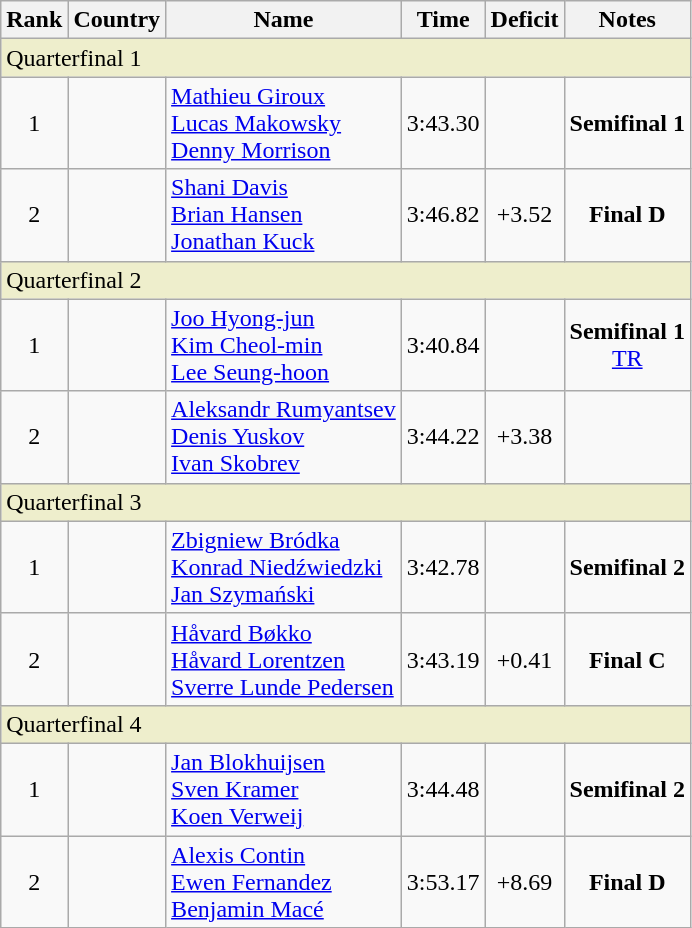<table class="wikitable" style="text-align:center;">
<tr>
<th>Rank</th>
<th>Country</th>
<th>Name</th>
<th>Time</th>
<th>Deficit</th>
<th>Notes</th>
</tr>
<tr>
<td colspan="6" align="left" style="background: #eeeecc">Quarterfinal 1</td>
</tr>
<tr>
<td>1</td>
<td align=left></td>
<td align=left><a href='#'>Mathieu Giroux</a><br><a href='#'>Lucas Makowsky</a><br><a href='#'>Denny Morrison</a></td>
<td>3:43.30</td>
<td></td>
<td><strong>Semifinal 1</strong></td>
</tr>
<tr>
<td>2</td>
<td align=left></td>
<td align=left><a href='#'>Shani Davis</a><br><a href='#'>Brian Hansen</a><br><a href='#'>Jonathan Kuck</a></td>
<td>3:46.82</td>
<td>+3.52</td>
<td><strong>Final D</strong></td>
</tr>
<tr>
<td colspan="6" align="left" style="background: #eeeecc">Quarterfinal 2</td>
</tr>
<tr>
<td>1</td>
<td align=left></td>
<td align=left><a href='#'>Joo Hyong-jun</a><br><a href='#'>Kim Cheol-min</a><br><a href='#'>Lee Seung-hoon</a></td>
<td>3:40.84</td>
<td></td>
<td><strong>Semifinal 1</strong><br><a href='#'>TR</a></td>
</tr>
<tr>
<td>2</td>
<td align=left></td>
<td align=left><a href='#'>Aleksandr Rumyantsev</a><br><a href='#'>Denis Yuskov</a><br><a href='#'>Ivan Skobrev</a></td>
<td>3:44.22</td>
<td>+3.38</td>
<td></td>
</tr>
<tr>
<td colspan="6" align="left" style="background: #eeeecc">Quarterfinal 3</td>
</tr>
<tr>
<td>1</td>
<td align=left></td>
<td align=left><a href='#'>Zbigniew Bródka</a><br><a href='#'>Konrad Niedźwiedzki</a><br><a href='#'>Jan Szymański</a></td>
<td>3:42.78</td>
<td></td>
<td><strong>Semifinal 2</strong></td>
</tr>
<tr>
<td>2</td>
<td align=left></td>
<td align=left><a href='#'>Håvard Bøkko</a><br><a href='#'>Håvard Lorentzen</a><br><a href='#'>Sverre Lunde Pedersen</a></td>
<td>3:43.19</td>
<td>+0.41</td>
<td><strong>Final C</strong></td>
</tr>
<tr>
<td colspan="6" align="left" style="background: #eeeecc">Quarterfinal 4</td>
</tr>
<tr>
<td>1</td>
<td align=left></td>
<td align=left><a href='#'>Jan Blokhuijsen</a><br><a href='#'>Sven Kramer</a><br><a href='#'>Koen Verweij</a></td>
<td>3:44.48</td>
<td></td>
<td><strong>Semifinal 2</strong></td>
</tr>
<tr>
<td>2</td>
<td align=left></td>
<td align=left><a href='#'>Alexis Contin</a><br><a href='#'>Ewen Fernandez</a><br><a href='#'>Benjamin Macé</a></td>
<td>3:53.17</td>
<td>+8.69</td>
<td><strong>Final D</strong></td>
</tr>
</table>
